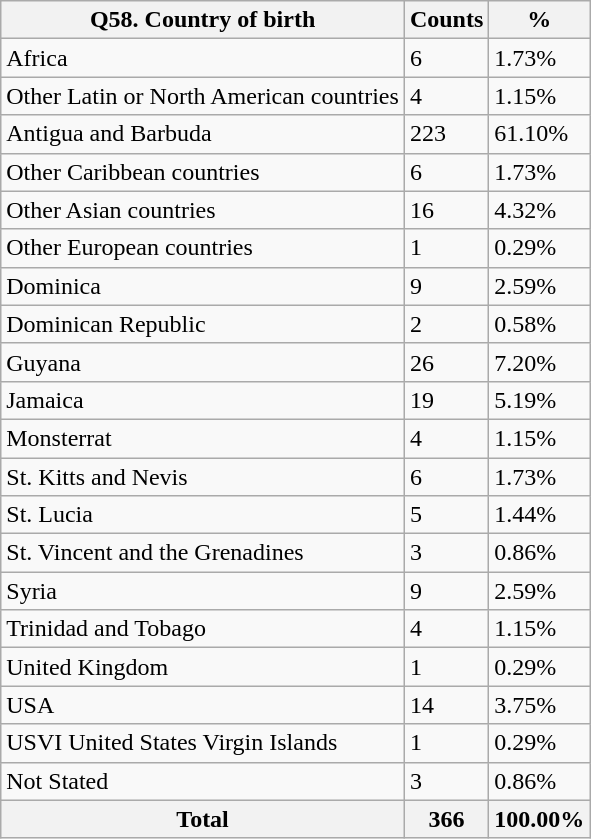<table class="wikitable sortable">
<tr>
<th>Q58. Country of birth</th>
<th>Counts</th>
<th>%</th>
</tr>
<tr>
<td>Africa</td>
<td>6</td>
<td>1.73%</td>
</tr>
<tr>
<td>Other Latin or North American countries</td>
<td>4</td>
<td>1.15%</td>
</tr>
<tr>
<td>Antigua and Barbuda</td>
<td>223</td>
<td>61.10%</td>
</tr>
<tr>
<td>Other Caribbean countries</td>
<td>6</td>
<td>1.73%</td>
</tr>
<tr>
<td>Other Asian countries</td>
<td>16</td>
<td>4.32%</td>
</tr>
<tr>
<td>Other European countries</td>
<td>1</td>
<td>0.29%</td>
</tr>
<tr>
<td>Dominica</td>
<td>9</td>
<td>2.59%</td>
</tr>
<tr>
<td>Dominican Republic</td>
<td>2</td>
<td>0.58%</td>
</tr>
<tr>
<td>Guyana</td>
<td>26</td>
<td>7.20%</td>
</tr>
<tr>
<td>Jamaica</td>
<td>19</td>
<td>5.19%</td>
</tr>
<tr>
<td>Monsterrat</td>
<td>4</td>
<td>1.15%</td>
</tr>
<tr>
<td>St. Kitts and Nevis</td>
<td>6</td>
<td>1.73%</td>
</tr>
<tr>
<td>St. Lucia</td>
<td>5</td>
<td>1.44%</td>
</tr>
<tr>
<td>St. Vincent and the Grenadines</td>
<td>3</td>
<td>0.86%</td>
</tr>
<tr>
<td>Syria</td>
<td>9</td>
<td>2.59%</td>
</tr>
<tr>
<td>Trinidad and Tobago</td>
<td>4</td>
<td>1.15%</td>
</tr>
<tr>
<td>United Kingdom</td>
<td>1</td>
<td>0.29%</td>
</tr>
<tr>
<td>USA</td>
<td>14</td>
<td>3.75%</td>
</tr>
<tr>
<td>USVI United States Virgin Islands</td>
<td>1</td>
<td>0.29%</td>
</tr>
<tr>
<td>Not Stated</td>
<td>3</td>
<td>0.86%</td>
</tr>
<tr>
<th>Total</th>
<th>366</th>
<th>100.00%</th>
</tr>
</table>
